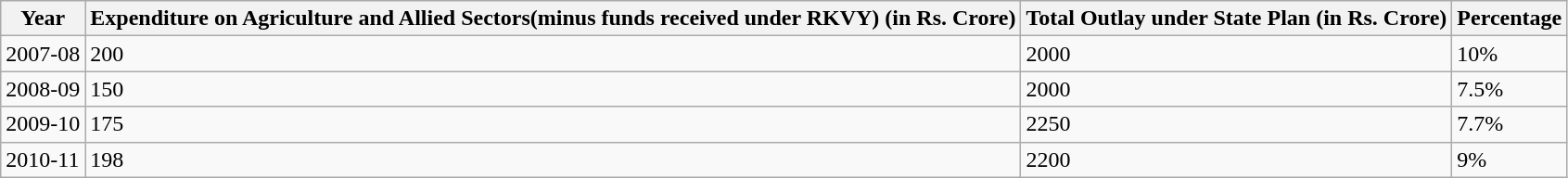<table class="wikitable">
<tr>
<th>Year</th>
<th>Expenditure on Agriculture and Allied Sectors(minus funds received under RKVY) (in Rs. Crore)</th>
<th>Total Outlay under State Plan (in Rs. Crore)</th>
<th>Percentage</th>
</tr>
<tr>
<td>2007-08</td>
<td>200</td>
<td>2000</td>
<td>10%</td>
</tr>
<tr>
<td>2008-09</td>
<td>150</td>
<td>2000</td>
<td>7.5%</td>
</tr>
<tr>
<td>2009-10</td>
<td>175</td>
<td>2250</td>
<td>7.7%</td>
</tr>
<tr>
<td>2010-11</td>
<td>198</td>
<td>2200</td>
<td>9%</td>
</tr>
</table>
